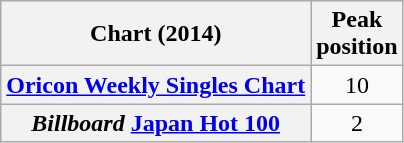<table class="wikitable plainrowheaders">
<tr>
<th>Chart (2014)</th>
<th>Peak<br>position</th>
</tr>
<tr>
<th scope="row"><a href='#'>Oricon Weekly Singles Chart</a></th>
<td style="text-align:center;">10</td>
</tr>
<tr>
<th scope="row"><em>Billboard</em> <a href='#'>Japan Hot 100</a></th>
<td style="text-align:center;">2</td>
</tr>
</table>
